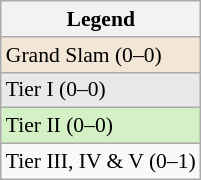<table class=wikitable style=font-size:90%>
<tr>
<th>Legend</th>
</tr>
<tr>
<td style="background:#f3e6d7;">Grand Slam (0–0)</td>
</tr>
<tr>
<td style="background:#e9e9e9;">Tier I (0–0)</td>
</tr>
<tr>
<td style="background:#d4f1c5;">Tier II (0–0)</td>
</tr>
<tr>
<td>Tier III, IV & V (0–1)</td>
</tr>
</table>
